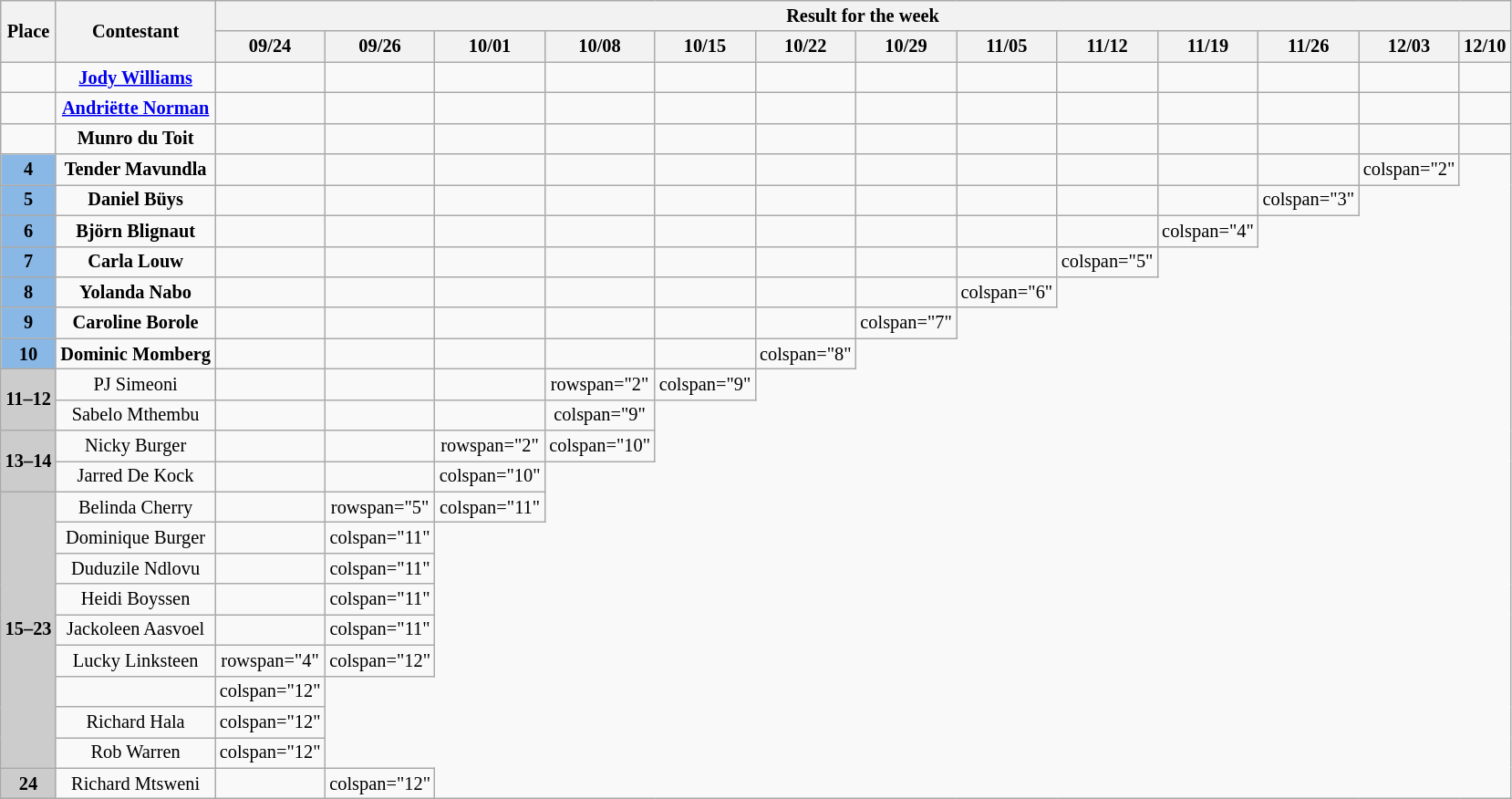<table class="wikitable" style="text-align:center; font-size:85%">
<tr>
<th scope="col" rowspan="2">Place</th>
<th scope="col" rowspan="2">Contestant</th>
<th scope="col" colspan="13">Result for the week</th>
</tr>
<tr>
<th scope="col">09/24</th>
<th scope="col">09/26</th>
<th scope="col">10/01</th>
<th scope="col">10/08</th>
<th scope="col">10/15</th>
<th scope="col">10/22</th>
<th scope="col">10/29</th>
<th scope="col">11/05</th>
<th scope="col">11/12</th>
<th scope="col">11/19</th>
<th scope="col">11/26</th>
<th scope="col">12/03</th>
<th scope="col">12/10</th>
</tr>
<tr>
<td></td>
<td><strong><a href='#'>Jody Williams</a></strong></td>
<td></td>
<td></td>
<td></td>
<td></td>
<td></td>
<td></td>
<td></td>
<td></td>
<td></td>
<td></td>
<td></td>
<td></td>
<td></td>
</tr>
<tr>
<td></td>
<td><strong><a href='#'>Andriëtte Norman</a></strong></td>
<td></td>
<td></td>
<td></td>
<td></td>
<td></td>
<td></td>
<td></td>
<td></td>
<td></td>
<td></td>
<td></td>
<td></td>
<td></td>
</tr>
<tr>
<td></td>
<td><strong>Munro du Toit</strong></td>
<td></td>
<td></td>
<td></td>
<td></td>
<td></td>
<td></td>
<td></td>
<td></td>
<td></td>
<td></td>
<td></td>
<td></td>
<td></td>
</tr>
<tr>
<td style="background:#8ab8e6;"><strong>4</strong></td>
<td><strong>Tender Mavundla</strong></td>
<td></td>
<td></td>
<td></td>
<td></td>
<td></td>
<td></td>
<td></td>
<td></td>
<td></td>
<td></td>
<td></td>
<td>colspan="2" </td>
</tr>
<tr>
<td style="background:#8ab8e6;"><strong>5</strong></td>
<td><strong>Daniel Büys</strong></td>
<td></td>
<td></td>
<td></td>
<td></td>
<td></td>
<td></td>
<td></td>
<td></td>
<td></td>
<td></td>
<td>colspan="3" </td>
</tr>
<tr>
<td style="background:#8ab8e6;"><strong>6</strong></td>
<td><strong>Björn Blignaut</strong></td>
<td></td>
<td></td>
<td></td>
<td></td>
<td></td>
<td></td>
<td></td>
<td></td>
<td></td>
<td>colspan="4" </td>
</tr>
<tr>
<td style="background:#8ab8e6;"><strong>7</strong></td>
<td><strong>Carla Louw</strong></td>
<td></td>
<td></td>
<td></td>
<td></td>
<td></td>
<td></td>
<td></td>
<td></td>
<td>colspan="5" </td>
</tr>
<tr>
<td style="background:#8ab8e6;"><strong>8</strong></td>
<td><strong>Yolanda Nabo</strong></td>
<td></td>
<td></td>
<td></td>
<td></td>
<td></td>
<td></td>
<td></td>
<td>colspan="6" </td>
</tr>
<tr>
<td style="background:#8ab8e6;"><strong>9</strong></td>
<td><strong>Caroline Borole</strong></td>
<td></td>
<td></td>
<td></td>
<td></td>
<td></td>
<td></td>
<td>colspan="7" </td>
</tr>
<tr>
<td style="background:#8ab8e6;"><strong>10</strong></td>
<td><strong>Dominic Momberg</strong></td>
<td></td>
<td></td>
<td></td>
<td></td>
<td></td>
<td>colspan="8" </td>
</tr>
<tr>
<td rowspan="2" style="background:#ccc;"><strong>11–12</strong></td>
<td>PJ Simeoni</td>
<td></td>
<td></td>
<td></td>
<td>rowspan="2" </td>
<td>colspan="9" </td>
</tr>
<tr>
<td>Sabelo Mthembu</td>
<td></td>
<td></td>
<td></td>
<td>colspan="9" </td>
</tr>
<tr>
<td rowspan="2" style="background:#ccc;"><strong>13–14</strong></td>
<td>Nicky Burger</td>
<td></td>
<td></td>
<td>rowspan="2" </td>
<td>colspan="10" </td>
</tr>
<tr>
<td>Jarred De Kock</td>
<td></td>
<td></td>
<td>colspan="10" </td>
</tr>
<tr>
<td style="background:#ccc;" rowspan="9"><strong>15–23</strong><br></td>
<td>Belinda Cherry</td>
<td></td>
<td>rowspan="5" </td>
<td>colspan="11" </td>
</tr>
<tr>
<td>Dominique Burger</td>
<td></td>
<td>colspan="11" </td>
</tr>
<tr>
<td>Duduzile Ndlovu</td>
<td></td>
<td>colspan="11" </td>
</tr>
<tr>
<td>Heidi Boyssen</td>
<td></td>
<td>colspan="11" </td>
</tr>
<tr>
<td>Jackoleen Aasvoel</td>
<td></td>
<td>colspan="11" </td>
</tr>
<tr>
<td>Lucky Linksteen</td>
<td>rowspan="4" </td>
<td>colspan="12" </td>
</tr>
<tr>
<td></td>
<td>colspan="12" </td>
</tr>
<tr>
<td>Richard Hala</td>
<td>colspan="12" </td>
</tr>
<tr>
<td>Rob Warren</td>
<td>colspan="12" </td>
</tr>
<tr>
<td style="background:#ccc;"><strong>24</strong></td>
<td>Richard Mtsweni</td>
<td></td>
<td>colspan="12" </td>
</tr>
</table>
